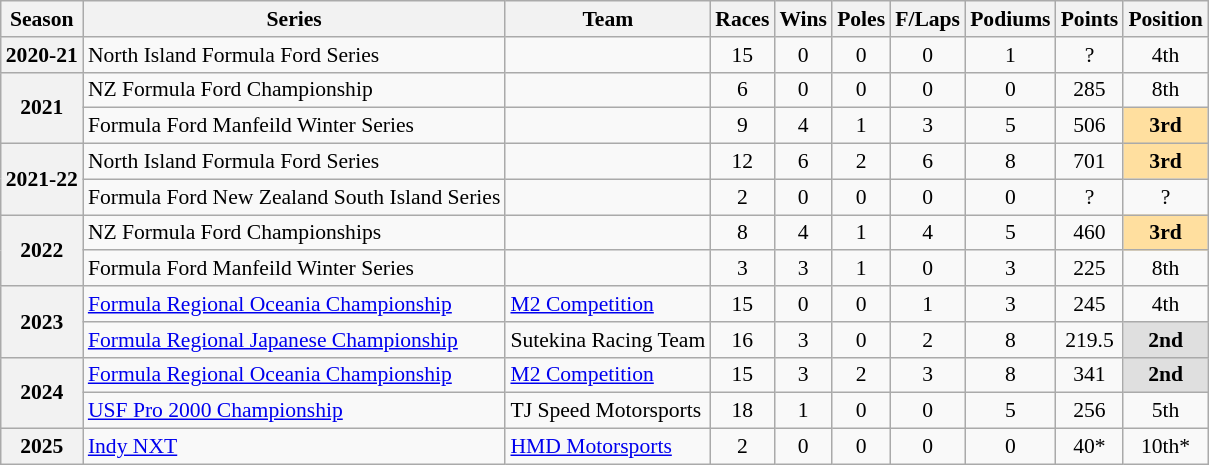<table class="wikitable" style="font-size: 90%; text-align:center">
<tr>
<th>Season</th>
<th>Series</th>
<th>Team</th>
<th>Races</th>
<th>Wins</th>
<th>Poles</th>
<th>F/Laps</th>
<th>Podiums</th>
<th>Points</th>
<th>Position</th>
</tr>
<tr>
<th>2020-21</th>
<td align=left>North Island Formula Ford Series</td>
<td></td>
<td>15</td>
<td>0</td>
<td>0</td>
<td>0</td>
<td>1</td>
<td>?</td>
<td>4th</td>
</tr>
<tr>
<th rowspan="2">2021</th>
<td align=left>NZ Formula Ford Championship</td>
<td></td>
<td>6</td>
<td>0</td>
<td>0</td>
<td>0</td>
<td>0</td>
<td>285</td>
<td>8th</td>
</tr>
<tr>
<td align=left>Formula Ford Manfeild Winter Series</td>
<td></td>
<td>9</td>
<td>4</td>
<td>1</td>
<td>3</td>
<td>5</td>
<td>506</td>
<td style="background:#FFDF9F"><strong>3rd</strong></td>
</tr>
<tr>
<th rowspan="2">2021-22</th>
<td align=left>North Island Formula Ford Series</td>
<td></td>
<td>12</td>
<td>6</td>
<td>2</td>
<td>6</td>
<td>8</td>
<td>701</td>
<td style="background:#FFDF9F"><strong>3rd</strong></td>
</tr>
<tr>
<td align=left>Formula Ford New Zealand South Island Series</td>
<td></td>
<td>2</td>
<td>0</td>
<td>0</td>
<td>0</td>
<td>0</td>
<td>?</td>
<td>?</td>
</tr>
<tr>
<th rowspan="2">2022</th>
<td align=left>NZ Formula Ford Championships</td>
<td></td>
<td>8</td>
<td>4</td>
<td>1</td>
<td>4</td>
<td>5</td>
<td>460</td>
<td style="background:#FFDF9F"><strong>3rd</strong></td>
</tr>
<tr>
<td align=left>Formula Ford Manfeild Winter Series</td>
<td></td>
<td>3</td>
<td>3</td>
<td>1</td>
<td>0</td>
<td>3</td>
<td>225</td>
<td>8th</td>
</tr>
<tr>
<th rowspan="2">2023</th>
<td align=left><a href='#'>Formula Regional Oceania Championship</a></td>
<td align=left><a href='#'>M2 Competition</a></td>
<td>15</td>
<td>0</td>
<td>0</td>
<td>1</td>
<td>3</td>
<td>245</td>
<td>4th</td>
</tr>
<tr>
<td align=left><a href='#'>Formula Regional Japanese Championship</a></td>
<td align=left>Sutekina Racing Team</td>
<td>16</td>
<td>3</td>
<td>0</td>
<td>2</td>
<td>8</td>
<td>219.5</td>
<td style="background:#DFDFDF"><strong>2nd</strong></td>
</tr>
<tr>
<th rowspan="2">2024</th>
<td align=left><a href='#'>Formula Regional Oceania Championship</a></td>
<td align=left><a href='#'>M2 Competition</a></td>
<td>15</td>
<td>3</td>
<td>2</td>
<td>3</td>
<td>8</td>
<td>341</td>
<td style="background:#DFDFDF"><strong>2nd</strong></td>
</tr>
<tr>
<td align=left><a href='#'>USF Pro 2000 Championship</a></td>
<td align=left>TJ Speed Motorsports</td>
<td>18</td>
<td>1</td>
<td>0</td>
<td>0</td>
<td>5</td>
<td>256</td>
<td>5th</td>
</tr>
<tr>
<th>2025</th>
<td align="left"><a href='#'>Indy NXT</a></td>
<td align="left"><a href='#'>HMD Motorsports</a></td>
<td>2</td>
<td>0</td>
<td>0</td>
<td>0</td>
<td>0</td>
<td>40*</td>
<td>10th*</td>
</tr>
</table>
